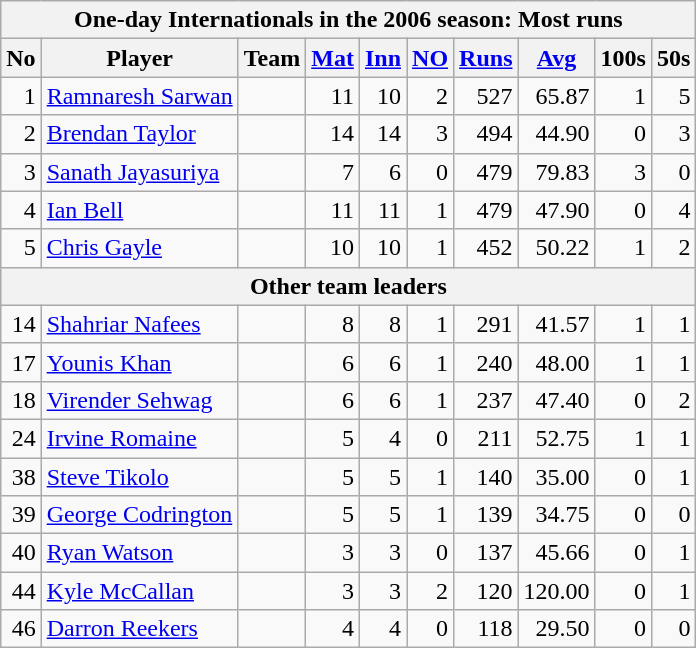<table class="wikitable">
<tr>
<th colspan="10">One-day Internationals in the 2006 season: Most runs</th>
</tr>
<tr>
<th>No</th>
<th>Player</th>
<th>Team</th>
<th><a href='#'>Mat</a></th>
<th><a href='#'>Inn</a></th>
<th><a href='#'>NO</a></th>
<th><a href='#'>Runs</a></th>
<th><a href='#'>Avg</a></th>
<th>100s</th>
<th>50s</th>
</tr>
<tr style="text-align:right;">
<td>1</td>
<td style="text-align:left;"><a href='#'>Ramnaresh Sarwan</a></td>
<td style="text-align:left;"></td>
<td>11</td>
<td>10</td>
<td>2</td>
<td>527</td>
<td>65.87</td>
<td>1</td>
<td>5</td>
</tr>
<tr style="text-align:right;">
<td>2</td>
<td style="text-align:left;"><a href='#'>Brendan Taylor</a></td>
<td style="text-align:left;"></td>
<td>14</td>
<td>14</td>
<td>3</td>
<td>494</td>
<td>44.90</td>
<td>0</td>
<td>3</td>
</tr>
<tr style="text-align:right;">
<td>3</td>
<td style="text-align:left;"><a href='#'>Sanath Jayasuriya</a></td>
<td style="text-align:left;"></td>
<td>7</td>
<td>6</td>
<td>0</td>
<td>479</td>
<td>79.83</td>
<td>3</td>
<td>0</td>
</tr>
<tr style="text-align:right;">
<td>4</td>
<td style="text-align:left;"><a href='#'>Ian Bell</a></td>
<td style="text-align:left;"></td>
<td>11</td>
<td>11</td>
<td>1</td>
<td>479</td>
<td>47.90</td>
<td>0</td>
<td>4</td>
</tr>
<tr style="text-align:right;">
<td>5</td>
<td style="text-align:left;"><a href='#'>Chris Gayle</a></td>
<td style="text-align:left;"></td>
<td>10</td>
<td>10</td>
<td>1</td>
<td>452</td>
<td>50.22</td>
<td>1</td>
<td>2</td>
</tr>
<tr>
<th colspan="10">Other team leaders</th>
</tr>
<tr style="text-align:right;">
<td>14</td>
<td style="text-align:left;"><a href='#'>Shahriar Nafees</a></td>
<td style="text-align:left;"></td>
<td>8</td>
<td>8</td>
<td>1</td>
<td>291</td>
<td>41.57</td>
<td>1</td>
<td>1</td>
</tr>
<tr style="text-align:right;">
<td>17</td>
<td style="text-align:left;"><a href='#'>Younis Khan</a></td>
<td style="text-align:left;"></td>
<td>6</td>
<td>6</td>
<td>1</td>
<td>240</td>
<td>48.00</td>
<td>1</td>
<td>1</td>
</tr>
<tr style="text-align:right;">
<td>18</td>
<td style="text-align:left;"><a href='#'>Virender Sehwag</a></td>
<td style="text-align:left;"></td>
<td>6</td>
<td>6</td>
<td>1</td>
<td>237</td>
<td>47.40</td>
<td>0</td>
<td>2</td>
</tr>
<tr style="text-align:right;">
<td>24</td>
<td style="text-align:left;"><a href='#'>Irvine Romaine</a></td>
<td style="text-align:left;"></td>
<td>5</td>
<td>4</td>
<td>0</td>
<td>211</td>
<td>52.75</td>
<td>1</td>
<td>1</td>
</tr>
<tr style="text-align:right;">
<td>38</td>
<td style="text-align:left;"><a href='#'>Steve Tikolo</a></td>
<td style="text-align:left;"></td>
<td>5</td>
<td>5</td>
<td>1</td>
<td>140</td>
<td>35.00</td>
<td>0</td>
<td>1</td>
</tr>
<tr style="text-align:right;">
<td>39</td>
<td style="text-align:left;"><a href='#'>George Codrington</a></td>
<td style="text-align:left;"></td>
<td>5</td>
<td>5</td>
<td>1</td>
<td>139</td>
<td>34.75</td>
<td>0</td>
<td>0</td>
</tr>
<tr style="text-align:right;">
<td>40</td>
<td style="text-align:left;"><a href='#'>Ryan Watson</a></td>
<td style="text-align:left;"></td>
<td>3</td>
<td>3</td>
<td>0</td>
<td>137</td>
<td>45.66</td>
<td>0</td>
<td>1</td>
</tr>
<tr style="text-align:right;">
<td>44</td>
<td style="text-align:left;"><a href='#'>Kyle McCallan</a></td>
<td style="text-align:left;"></td>
<td>3</td>
<td>3</td>
<td>2</td>
<td>120</td>
<td>120.00</td>
<td>0</td>
<td>1</td>
</tr>
<tr style="text-align:right;">
<td>46</td>
<td style="text-align:left;"><a href='#'>Darron Reekers</a></td>
<td style="text-align:left;"></td>
<td>4</td>
<td>4</td>
<td>0</td>
<td>118</td>
<td>29.50</td>
<td>0</td>
<td>0</td>
</tr>
</table>
